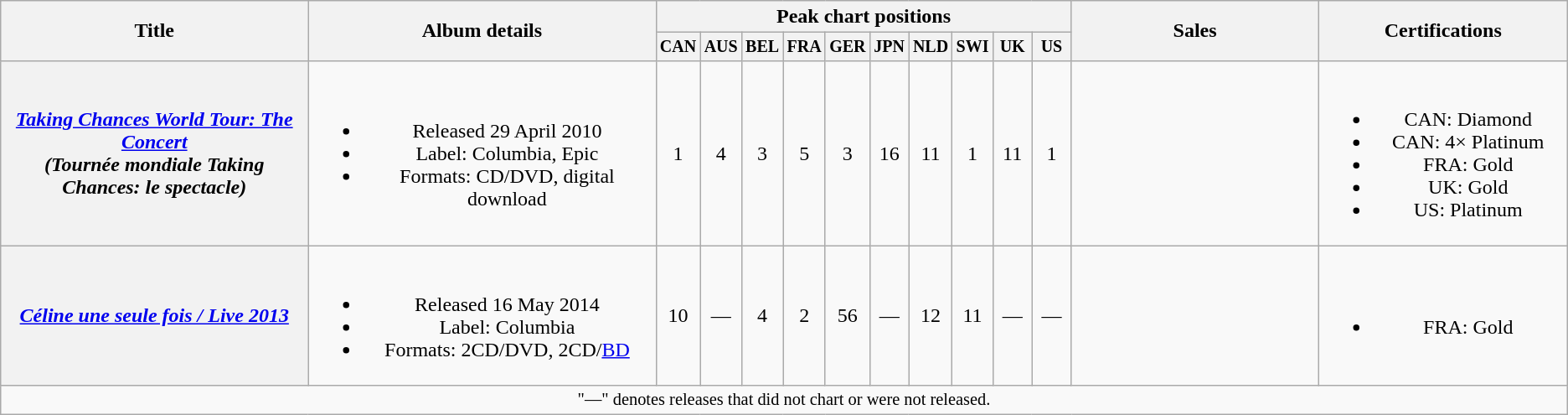<table class="wikitable plainrowheaders" style="text-align:center;">
<tr>
<th rowspan="2" style="width:15em;">Title</th>
<th rowspan="2" style="width:17em;">Album details</th>
<th colspan="10">Peak chart positions</th>
<th rowspan="2" style="width:12em;">Sales</th>
<th rowspan="2" style="width:12em;">Certifications</th>
</tr>
<tr style="font-size:smaller;">
<th style="width:25px;">CAN<br></th>
<th style="width:25px;">AUS<br></th>
<th style="width:25px;">BEL<br></th>
<th style="width:25px;">FRA<br></th>
<th style="width:25px;">GER<br></th>
<th style="width:25px;">JPN<br></th>
<th style="width:25px;">NLD<br></th>
<th style="width:25px;">SWI<br></th>
<th style="width:25px;">UK<br></th>
<th style="width:25px;">US<br></th>
</tr>
<tr>
<th scope="row"><em><a href='#'>Taking Chances World Tour: The Concert</a></em><br><em>(Tournée mondiale Taking Chances: le spectacle)</em></th>
<td><br><ul><li>Released 29 April 2010</li><li>Label: Columbia, Epic</li><li>Formats: CD/DVD, digital download</li></ul></td>
<td>1</td>
<td>4</td>
<td>3</td>
<td>5</td>
<td>3</td>
<td>16</td>
<td>11</td>
<td>1</td>
<td>11</td>
<td>1</td>
<td></td>
<td><br><ul><li>CAN: Diamond</li><li>CAN: 4× Platinum</li><li>FRA: Gold</li><li>UK: Gold</li><li>US: Platinum</li></ul></td>
</tr>
<tr>
<th scope="row"><em><a href='#'>Céline une seule fois / Live 2013</a></em></th>
<td><br><ul><li>Released 16 May 2014</li><li>Label: Columbia</li><li>Formats: 2CD/DVD, 2CD/<a href='#'>BD</a></li></ul></td>
<td>10</td>
<td>—</td>
<td>4</td>
<td>2</td>
<td>56</td>
<td>—</td>
<td>12</td>
<td>11</td>
<td>—</td>
<td>—</td>
<td></td>
<td><br><ul><li>FRA: Gold</li></ul></td>
</tr>
<tr>
<td colspan="14" style="font-size:85%">"—" denotes releases that did not chart or were not released.</td>
</tr>
</table>
